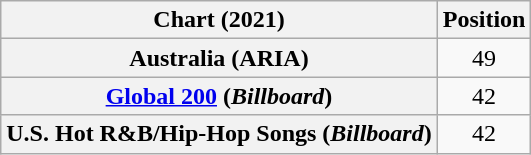<table class="wikitable sortable plainrowheaders" style="text-align:center">
<tr>
<th scope="col">Chart (2021)</th>
<th scope="col">Position</th>
</tr>
<tr>
<th scope="row">Australia (ARIA)</th>
<td>49</td>
</tr>
<tr>
<th scope="row"><a href='#'>Global 200</a> (<em>Billboard</em>)</th>
<td>42</td>
</tr>
<tr>
<th scope="row">U.S. Hot R&B/Hip-Hop Songs (<em>Billboard</em>)</th>
<td>42</td>
</tr>
</table>
